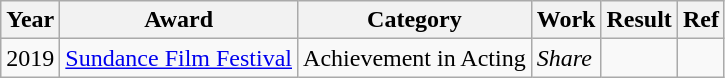<table class="wikitable plainrowheaders">
<tr>
<th>Year</th>
<th>Award</th>
<th>Category</th>
<th>Work</th>
<th>Result</th>
<th>Ref</th>
</tr>
<tr>
<td>2019</td>
<td><a href='#'>Sundance Film Festival</a></td>
<td>Achievement in Acting</td>
<td><em>Share</em></td>
<td></td>
<td></td>
</tr>
</table>
